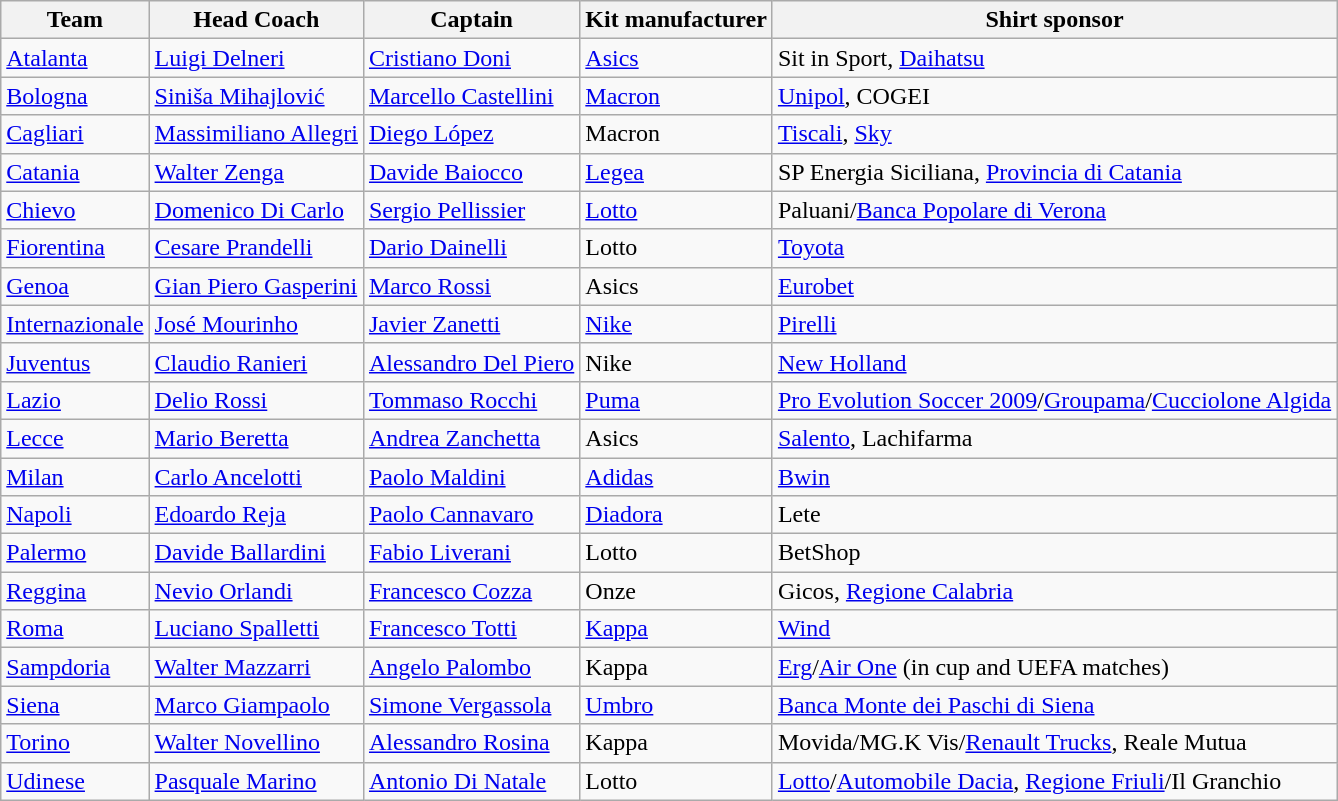<table class="wikitable sortable">
<tr>
<th>Team</th>
<th>Head Coach</th>
<th>Captain</th>
<th>Kit manufacturer</th>
<th>Shirt sponsor</th>
</tr>
<tr>
<td><a href='#'>Atalanta</a></td>
<td> <a href='#'>Luigi Delneri</a></td>
<td> <a href='#'>Cristiano Doni</a></td>
<td><a href='#'>Asics</a></td>
<td>Sit in Sport, <a href='#'>Daihatsu</a></td>
</tr>
<tr>
<td><a href='#'>Bologna</a></td>
<td> <a href='#'>Siniša Mihajlović</a></td>
<td> <a href='#'>Marcello Castellini</a></td>
<td><a href='#'>Macron</a></td>
<td><a href='#'>Unipol</a>, COGEI</td>
</tr>
<tr>
<td><a href='#'>Cagliari</a></td>
<td> <a href='#'>Massimiliano Allegri</a></td>
<td> <a href='#'>Diego López</a></td>
<td>Macron</td>
<td><a href='#'>Tiscali</a>, <a href='#'>Sky</a></td>
</tr>
<tr>
<td><a href='#'>Catania</a></td>
<td> <a href='#'>Walter Zenga</a></td>
<td> <a href='#'>Davide Baiocco</a></td>
<td><a href='#'>Legea</a></td>
<td>SP Energia Siciliana, <a href='#'>Provincia di Catania</a></td>
</tr>
<tr>
<td><a href='#'>Chievo</a></td>
<td> <a href='#'>Domenico Di Carlo</a></td>
<td> <a href='#'>Sergio Pellissier</a></td>
<td><a href='#'>Lotto</a></td>
<td>Paluani/<a href='#'>Banca Popolare di Verona</a></td>
</tr>
<tr>
<td><a href='#'>Fiorentina</a></td>
<td> <a href='#'>Cesare Prandelli</a></td>
<td> <a href='#'>Dario Dainelli</a></td>
<td>Lotto</td>
<td><a href='#'>Toyota</a></td>
</tr>
<tr>
<td><a href='#'>Genoa</a></td>
<td> <a href='#'>Gian Piero Gasperini</a></td>
<td> <a href='#'>Marco Rossi</a></td>
<td>Asics</td>
<td><a href='#'>Eurobet</a></td>
</tr>
<tr>
<td><a href='#'>Internazionale</a></td>
<td> <a href='#'>José Mourinho</a></td>
<td> <a href='#'>Javier Zanetti</a></td>
<td><a href='#'>Nike</a></td>
<td><a href='#'>Pirelli</a></td>
</tr>
<tr>
<td><a href='#'>Juventus</a></td>
<td> <a href='#'>Claudio Ranieri</a></td>
<td> <a href='#'>Alessandro Del Piero</a></td>
<td>Nike</td>
<td><a href='#'>New Holland</a></td>
</tr>
<tr>
<td><a href='#'>Lazio</a></td>
<td> <a href='#'>Delio Rossi</a></td>
<td> <a href='#'>Tommaso Rocchi</a></td>
<td><a href='#'>Puma</a></td>
<td><a href='#'>Pro Evolution Soccer 2009</a>/<a href='#'>Groupama</a>/<a href='#'>Cucciolone Algida</a></td>
</tr>
<tr>
<td><a href='#'>Lecce</a></td>
<td> <a href='#'>Mario Beretta</a></td>
<td> <a href='#'>Andrea Zanchetta</a></td>
<td>Asics</td>
<td><a href='#'>Salento</a>, Lachifarma</td>
</tr>
<tr>
<td><a href='#'>Milan</a></td>
<td> <a href='#'>Carlo Ancelotti</a></td>
<td> <a href='#'>Paolo Maldini</a></td>
<td><a href='#'>Adidas</a></td>
<td><a href='#'>Bwin</a></td>
</tr>
<tr>
<td><a href='#'>Napoli</a></td>
<td> <a href='#'>Edoardo Reja</a></td>
<td> <a href='#'>Paolo Cannavaro</a></td>
<td><a href='#'>Diadora</a></td>
<td>Lete</td>
</tr>
<tr>
<td><a href='#'>Palermo</a></td>
<td> <a href='#'>Davide Ballardini</a></td>
<td> <a href='#'>Fabio Liverani</a></td>
<td>Lotto</td>
<td>BetShop</td>
</tr>
<tr>
<td><a href='#'>Reggina</a></td>
<td> <a href='#'>Nevio Orlandi</a></td>
<td> <a href='#'>Francesco Cozza</a></td>
<td>Onze</td>
<td>Gicos, <a href='#'>Regione Calabria</a></td>
</tr>
<tr>
<td><a href='#'>Roma</a></td>
<td> <a href='#'>Luciano Spalletti</a></td>
<td> <a href='#'>Francesco Totti</a></td>
<td><a href='#'>Kappa</a></td>
<td><a href='#'>Wind</a></td>
</tr>
<tr>
<td><a href='#'>Sampdoria</a></td>
<td> <a href='#'>Walter Mazzarri</a></td>
<td> <a href='#'>Angelo Palombo</a></td>
<td>Kappa</td>
<td><a href='#'>Erg</a>/<a href='#'>Air One</a> (in cup and UEFA matches)</td>
</tr>
<tr>
<td><a href='#'>Siena</a></td>
<td> <a href='#'>Marco Giampaolo</a></td>
<td> <a href='#'>Simone Vergassola</a></td>
<td><a href='#'>Umbro</a></td>
<td><a href='#'>Banca Monte dei Paschi di Siena</a></td>
</tr>
<tr>
<td><a href='#'>Torino</a></td>
<td> <a href='#'>Walter Novellino</a></td>
<td> <a href='#'>Alessandro Rosina</a></td>
<td>Kappa</td>
<td>Movida/MG.K Vis/<a href='#'>Renault Trucks</a>, Reale Mutua</td>
</tr>
<tr>
<td><a href='#'>Udinese</a></td>
<td> <a href='#'>Pasquale Marino</a></td>
<td> <a href='#'>Antonio Di Natale</a></td>
<td>Lotto</td>
<td><a href='#'>Lotto</a>/<a href='#'>Automobile Dacia</a>, <a href='#'>Regione Friuli</a>/Il Granchio</td>
</tr>
</table>
